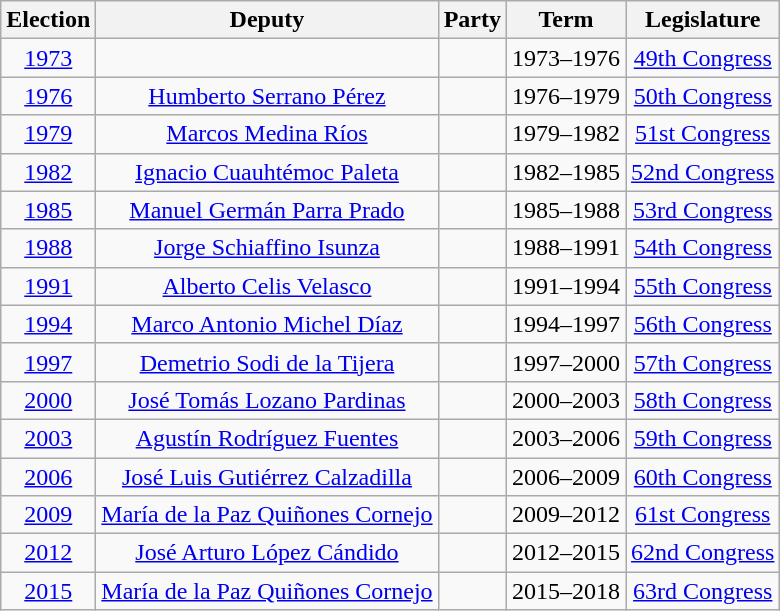<table class="wikitable sortable" style="text-align: center">
<tr>
<th>Election</th>
<th class="unsortable">Deputy</th>
<th class="unsortable">Party</th>
<th class="unsortable">Term</th>
<th class="unsortable">Legislature</th>
</tr>
<tr>
<td><a href='#'>1973</a></td>
<td></td>
<td></td>
<td>1973–1976</td>
<td><a href='#'>49th Congress</a></td>
</tr>
<tr>
<td><a href='#'>1976</a></td>
<td><a href='#'>Humberto Serrano Pérez</a></td>
<td></td>
<td>1976–1979</td>
<td><a href='#'>50th Congress</a></td>
</tr>
<tr>
<td><a href='#'>1979</a></td>
<td><a href='#'>Marcos Medina Ríos</a></td>
<td></td>
<td>1979–1982</td>
<td><a href='#'>51st Congress</a></td>
</tr>
<tr>
<td><a href='#'>1982</a></td>
<td><a href='#'>Ignacio Cuauhtémoc Paleta</a></td>
<td></td>
<td>1982–1985</td>
<td><a href='#'>52nd Congress</a></td>
</tr>
<tr>
<td><a href='#'>1985</a></td>
<td><a href='#'>Manuel Germán Parra Prado</a></td>
<td></td>
<td>1985–1988</td>
<td><a href='#'>53rd Congress</a></td>
</tr>
<tr>
<td><a href='#'>1988</a></td>
<td><a href='#'>Jorge Schiaffino Isunza</a></td>
<td></td>
<td>1988–1991</td>
<td><a href='#'>54th Congress</a></td>
</tr>
<tr>
<td><a href='#'>1991</a></td>
<td><a href='#'>Alberto Celis Velasco</a></td>
<td></td>
<td>1991–1994</td>
<td><a href='#'>55th Congress</a></td>
</tr>
<tr>
<td><a href='#'>1994</a></td>
<td><a href='#'>Marco Antonio Michel Díaz</a></td>
<td></td>
<td>1994–1997</td>
<td><a href='#'>56th Congress</a></td>
</tr>
<tr>
<td><a href='#'>1997</a></td>
<td><a href='#'>Demetrio Sodi de la Tijera</a></td>
<td></td>
<td>1997–2000</td>
<td><a href='#'>57th Congress</a></td>
</tr>
<tr>
<td><a href='#'>2000</a></td>
<td><a href='#'>José Tomás Lozano Pardinas</a></td>
<td></td>
<td>2000–2003</td>
<td><a href='#'>58th Congress</a></td>
</tr>
<tr>
<td><a href='#'>2003</a></td>
<td><a href='#'>Agustín Rodríguez Fuentes</a></td>
<td></td>
<td>2003–2006</td>
<td><a href='#'>59th Congress</a></td>
</tr>
<tr>
<td><a href='#'>2006</a></td>
<td><a href='#'>José Luis Gutiérrez Calzadilla</a></td>
<td></td>
<td>2006–2009</td>
<td><a href='#'>60th Congress</a></td>
</tr>
<tr>
<td><a href='#'>2009</a></td>
<td><a href='#'>María de la Paz Quiñones Cornejo</a></td>
<td></td>
<td>2009–2012</td>
<td><a href='#'>61st Congress</a></td>
</tr>
<tr>
<td><a href='#'>2012</a></td>
<td><a href='#'>José Arturo López Cándido</a></td>
<td></td>
<td>2012–2015</td>
<td><a href='#'>62nd Congress</a></td>
</tr>
<tr>
<td><a href='#'>2015</a></td>
<td><a href='#'>María de la Paz Quiñones Cornejo</a></td>
<td></td>
<td>2015–2018</td>
<td><a href='#'>63rd Congress</a></td>
</tr>
</table>
